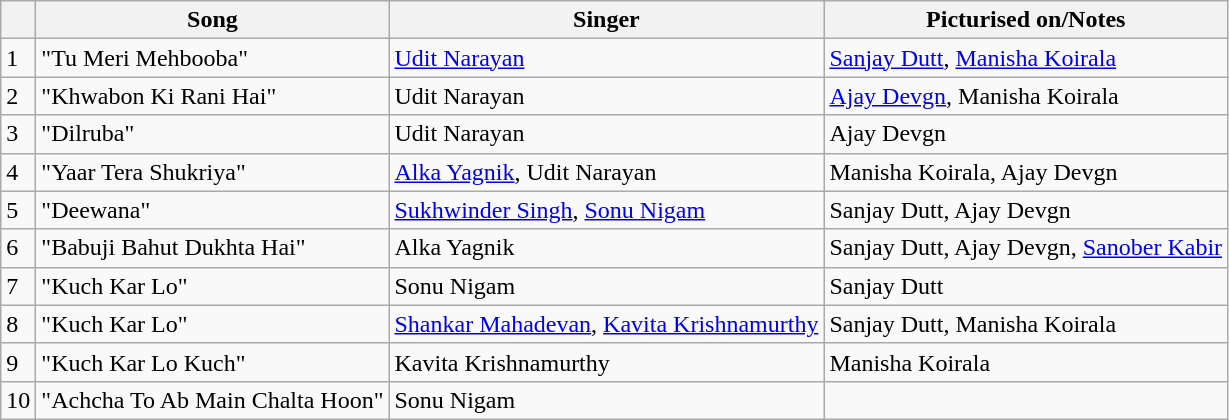<table class="wikitable">
<tr>
<th></th>
<th>Song</th>
<th>Singer</th>
<th>Picturised on/Notes</th>
</tr>
<tr>
<td>1</td>
<td>"Tu Meri Mehbooba"</td>
<td><a href='#'>Udit Narayan</a></td>
<td><a href='#'>Sanjay Dutt</a>, <a href='#'>Manisha Koirala</a></td>
</tr>
<tr>
<td>2</td>
<td>"Khwabon Ki Rani Hai"</td>
<td>Udit Narayan</td>
<td><a href='#'>Ajay Devgn</a>, Manisha Koirala</td>
</tr>
<tr>
<td>3</td>
<td>"Dilruba"</td>
<td>Udit Narayan</td>
<td>Ajay Devgn</td>
</tr>
<tr>
<td>4</td>
<td>"Yaar Tera Shukriya"</td>
<td><a href='#'>Alka Yagnik</a>, Udit Narayan</td>
<td>Manisha Koirala, Ajay Devgn</td>
</tr>
<tr>
<td>5</td>
<td>"Deewana"</td>
<td><a href='#'>Sukhwinder Singh</a>, <a href='#'>Sonu Nigam</a></td>
<td>Sanjay Dutt, Ajay Devgn</td>
</tr>
<tr>
<td>6</td>
<td>"Babuji Bahut Dukhta Hai"</td>
<td>Alka Yagnik</td>
<td>Sanjay Dutt, Ajay Devgn, <a href='#'>Sanober Kabir</a></td>
</tr>
<tr>
<td>7</td>
<td>"Kuch Kar Lo"</td>
<td>Sonu Nigam</td>
<td>Sanjay Dutt</td>
</tr>
<tr>
<td>8</td>
<td>"Kuch Kar Lo"</td>
<td><a href='#'>Shankar Mahadevan</a>, <a href='#'>Kavita Krishnamurthy</a></td>
<td>Sanjay Dutt, Manisha Koirala</td>
</tr>
<tr>
<td>9</td>
<td>"Kuch Kar Lo Kuch"</td>
<td>Kavita Krishnamurthy</td>
<td>Manisha Koirala</td>
</tr>
<tr>
<td>10</td>
<td>"Achcha To Ab Main Chalta Hoon"</td>
<td>Sonu Nigam</td>
<td></td>
</tr>
</table>
